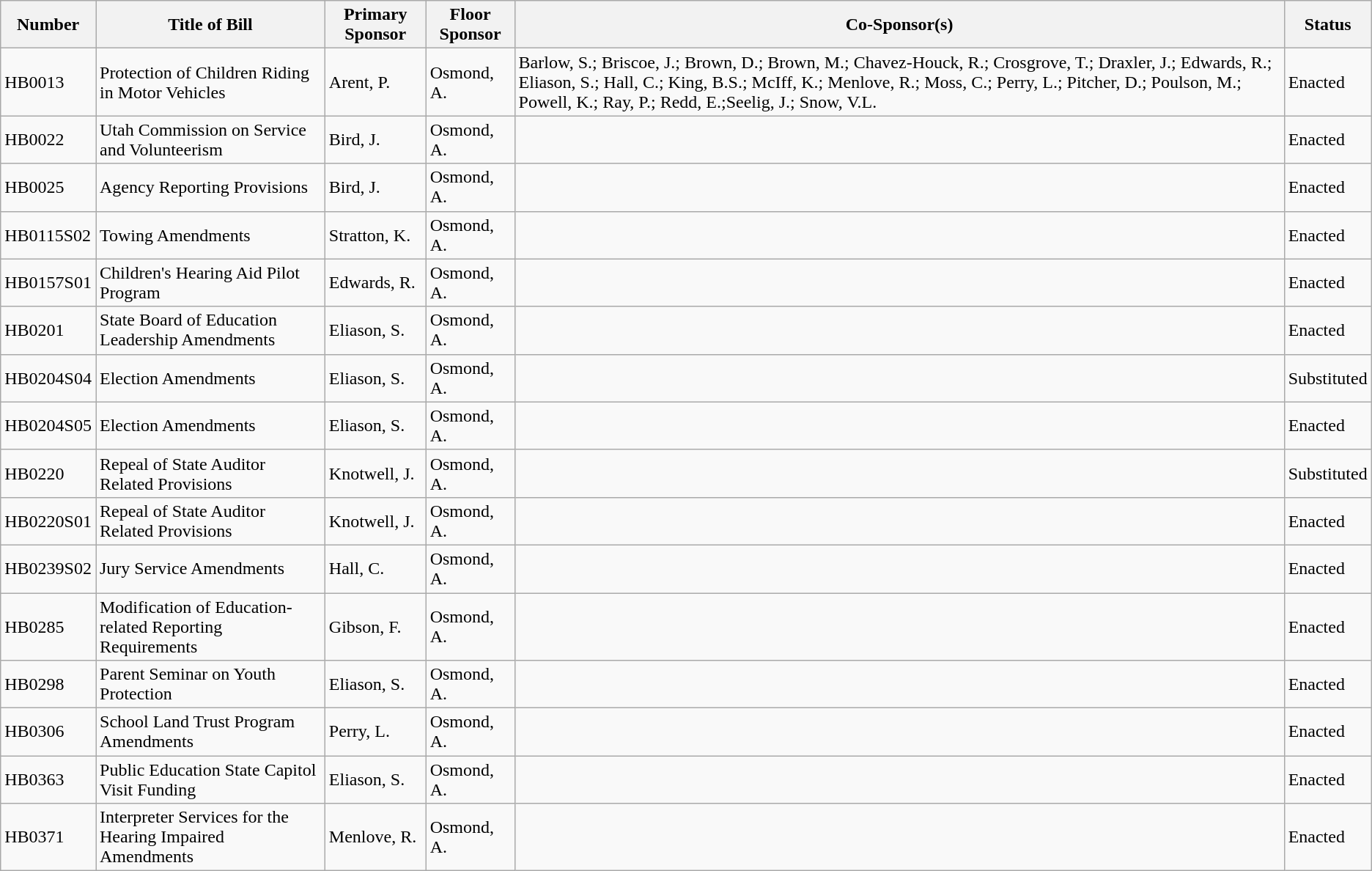<table class="wikitable">
<tr>
<th>Number</th>
<th>Title of Bill</th>
<th>Primary Sponsor</th>
<th>Floor Sponsor</th>
<th>Co-Sponsor(s)</th>
<th>Status</th>
</tr>
<tr>
<td>HB0013</td>
<td>Protection of Children Riding in Motor Vehicles</td>
<td>Arent, P.</td>
<td>Osmond, A.</td>
<td>Barlow, S.; Briscoe, J.; Brown, D.; Brown, M.; Chavez-Houck, R.; Crosgrove, T.; Draxler, J.; Edwards, R.; Eliason, S.; Hall, C.; King, B.S.; McIff, K.; Menlove, R.; Moss, C.; Perry, L.; Pitcher, D.; Poulson, M.; Powell, K.; Ray, P.; Redd, E.;Seelig, J.; Snow, V.L.</td>
<td>Enacted</td>
</tr>
<tr>
<td>HB0022</td>
<td>Utah Commission on Service and Volunteerism</td>
<td>Bird, J.</td>
<td>Osmond, A.</td>
<td></td>
<td>Enacted</td>
</tr>
<tr>
<td>HB0025</td>
<td>Agency Reporting Provisions</td>
<td>Bird, J.</td>
<td>Osmond, A.</td>
<td></td>
<td>Enacted</td>
</tr>
<tr>
<td>HB0115S02</td>
<td>Towing Amendments</td>
<td>Stratton, K.</td>
<td>Osmond, A.</td>
<td></td>
<td>Enacted</td>
</tr>
<tr>
<td>HB0157S01</td>
<td>Children's Hearing Aid Pilot Program</td>
<td>Edwards, R.</td>
<td>Osmond, A.</td>
<td></td>
<td>Enacted</td>
</tr>
<tr>
<td>HB0201</td>
<td>State Board of Education Leadership Amendments</td>
<td>Eliason, S.</td>
<td>Osmond, A.</td>
<td></td>
<td>Enacted</td>
</tr>
<tr>
<td>HB0204S04</td>
<td>Election Amendments</td>
<td>Eliason, S.</td>
<td>Osmond, A.</td>
<td></td>
<td>Substituted</td>
</tr>
<tr>
<td>HB0204S05</td>
<td>Election Amendments</td>
<td>Eliason, S.</td>
<td>Osmond, A.</td>
<td></td>
<td>Enacted</td>
</tr>
<tr>
<td>HB0220</td>
<td>Repeal of State Auditor Related Provisions</td>
<td>Knotwell, J.</td>
<td>Osmond, A.</td>
<td></td>
<td>Substituted</td>
</tr>
<tr>
<td>HB0220S01</td>
<td>Repeal of State Auditor Related Provisions</td>
<td>Knotwell, J.</td>
<td>Osmond, A.</td>
<td></td>
<td>Enacted</td>
</tr>
<tr>
<td>HB0239S02</td>
<td>Jury Service Amendments</td>
<td>Hall, C.</td>
<td>Osmond, A.</td>
<td></td>
<td>Enacted</td>
</tr>
<tr>
<td>HB0285</td>
<td>Modification of Education-related Reporting Requirements</td>
<td>Gibson, F.</td>
<td>Osmond, A.</td>
<td></td>
<td>Enacted</td>
</tr>
<tr>
<td>HB0298</td>
<td>Parent Seminar on Youth Protection</td>
<td>Eliason, S.</td>
<td>Osmond, A.</td>
<td></td>
<td>Enacted</td>
</tr>
<tr>
<td>HB0306</td>
<td>School Land Trust Program Amendments</td>
<td>Perry, L.</td>
<td>Osmond, A.</td>
<td></td>
<td>Enacted</td>
</tr>
<tr>
<td>HB0363</td>
<td>Public Education State Capitol Visit Funding</td>
<td>Eliason, S.</td>
<td>Osmond, A.</td>
<td></td>
<td>Enacted</td>
</tr>
<tr>
<td>HB0371</td>
<td>Interpreter Services for the Hearing Impaired Amendments</td>
<td>Menlove, R.</td>
<td>Osmond, A.</td>
<td></td>
<td>Enacted</td>
</tr>
</table>
